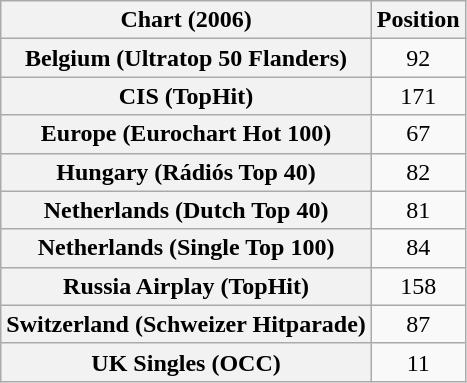<table class="wikitable sortable plainrowheaders" style="text-align:center">
<tr>
<th scope="col">Chart (2006)</th>
<th scope="col">Position</th>
</tr>
<tr>
<th scope="row">Belgium (Ultratop 50 Flanders)</th>
<td>92</td>
</tr>
<tr>
<th scope="row">CIS (TopHit)</th>
<td>171</td>
</tr>
<tr>
<th scope="row">Europe (Eurochart Hot 100)</th>
<td>67</td>
</tr>
<tr>
<th scope="row">Hungary (Rádiós Top 40)</th>
<td>82</td>
</tr>
<tr>
<th scope="row">Netherlands (Dutch Top 40)</th>
<td>81</td>
</tr>
<tr>
<th scope="row">Netherlands (Single Top 100)</th>
<td>84</td>
</tr>
<tr>
<th scope="row">Russia Airplay (TopHit)</th>
<td>158</td>
</tr>
<tr>
<th scope="row">Switzerland (Schweizer Hitparade)</th>
<td>87</td>
</tr>
<tr>
<th scope="row">UK Singles (OCC)</th>
<td>11</td>
</tr>
</table>
